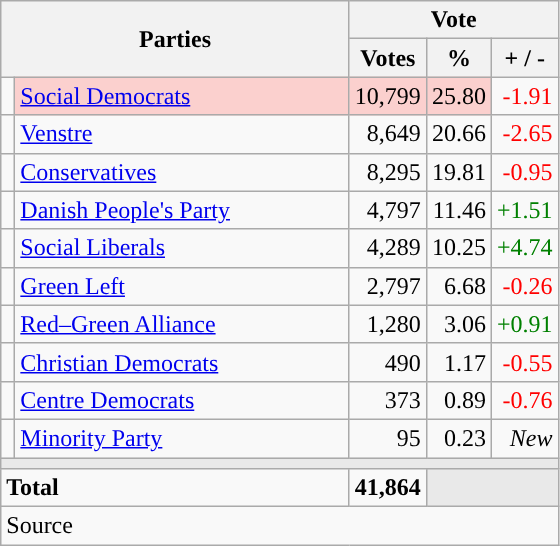<table class="wikitable" style="text-align:right;">
<tr>
<th style="text-align:centre;" rowspan="2" colspan="2" width="225">Parties</th>
<th colspan="3">Vote</th>
</tr>
<tr>
<th width="15">Votes</th>
<th width="15">%</th>
<th width="15">+ / -</th>
</tr>
<tr>
<td width="2" style="color:inherit;background:"></td>
<td bgcolor=#fbd0ce  align="left"><a href='#'>Social Democrats</a></td>
<td bgcolor=#fbd0ce>10,799</td>
<td bgcolor=#fbd0ce>25.80</td>
<td style=color:red;>-1.91</td>
</tr>
<tr>
<td width="2" style="color:inherit;background:"></td>
<td align="left"><a href='#'>Venstre</a></td>
<td>8,649</td>
<td>20.66</td>
<td style=color:red;>-2.65</td>
</tr>
<tr>
<td width="2" style="color:inherit;background:"></td>
<td align="left"><a href='#'>Conservatives</a></td>
<td>8,295</td>
<td>19.81</td>
<td style=color:red;>-0.95</td>
</tr>
<tr>
<td width="2" style="color:inherit;background:"></td>
<td align="left"><a href='#'>Danish People's Party</a></td>
<td>4,797</td>
<td>11.46</td>
<td style=color:green;>+1.51</td>
</tr>
<tr>
<td width="2" style="color:inherit;background:"></td>
<td align="left"><a href='#'>Social Liberals</a></td>
<td>4,289</td>
<td>10.25</td>
<td style=color:green;>+4.74</td>
</tr>
<tr>
<td width="2" style="color:inherit;background:"></td>
<td align="left"><a href='#'>Green Left</a></td>
<td>2,797</td>
<td>6.68</td>
<td style=color:red;>-0.26</td>
</tr>
<tr>
<td width="2" style="color:inherit;background:"></td>
<td align="left"><a href='#'>Red–Green Alliance</a></td>
<td>1,280</td>
<td>3.06</td>
<td style=color:green;>+0.91</td>
</tr>
<tr>
<td width="2" style="color:inherit;background:"></td>
<td align="left"><a href='#'>Christian Democrats</a></td>
<td>490</td>
<td>1.17</td>
<td style=color:red;>-0.55</td>
</tr>
<tr>
<td width="2" style="color:inherit;background:"></td>
<td align="left"><a href='#'>Centre Democrats</a></td>
<td>373</td>
<td>0.89</td>
<td style=color:red;>-0.76</td>
</tr>
<tr>
<td width="2" style="color:inherit;background:"></td>
<td align="left"><a href='#'>Minority Party</a></td>
<td>95</td>
<td>0.23</td>
<td><em>New</em></td>
</tr>
<tr>
<td colspan="7" bgcolor="#E9E9E9"></td>
</tr>
<tr>
<td align="left" colspan="2"><strong>Total</strong></td>
<td><strong>41,864</strong></td>
<td bgcolor="#E9E9E9" colspan="2"></td>
</tr>
<tr>
<td align="left" colspan="6">Source</td>
</tr>
</table>
